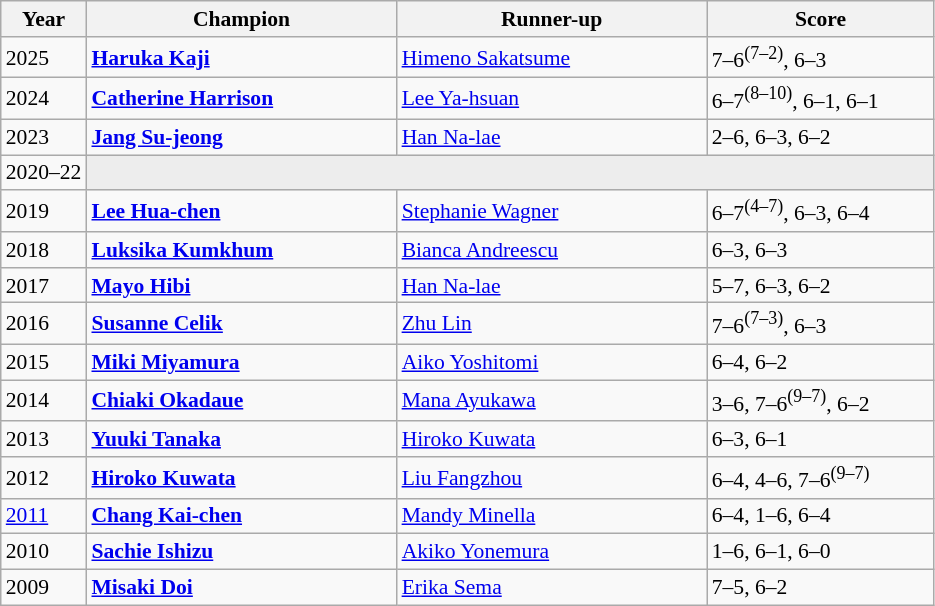<table class="wikitable" style="font-size:90%">
<tr>
<th>Year</th>
<th width="200">Champion</th>
<th width="200">Runner-up</th>
<th width="145">Score</th>
</tr>
<tr>
<td>2025</td>
<td><strong> <a href='#'>Haruka Kaji</a></strong></td>
<td> <a href='#'>Himeno Sakatsume</a></td>
<td>7–6<sup>(7–2)</sup>, 6–3</td>
</tr>
<tr>
<td>2024</td>
<td> <strong><a href='#'>Catherine Harrison</a></strong></td>
<td> <a href='#'>Lee Ya-hsuan</a></td>
<td>6–7<sup>(8–10)</sup>, 6–1, 6–1</td>
</tr>
<tr>
<td>2023</td>
<td> <strong><a href='#'>Jang Su-jeong</a></strong></td>
<td> <a href='#'>Han Na-lae</a></td>
<td>2–6, 6–3, 6–2</td>
</tr>
<tr>
<td>2020–22</td>
<td colspan=3 bgcolor="#ededed"></td>
</tr>
<tr>
<td>2019</td>
<td> <strong><a href='#'>Lee Hua-chen</a></strong></td>
<td> <a href='#'>Stephanie Wagner</a></td>
<td>6–7<sup>(4–7)</sup>, 6–3, 6–4</td>
</tr>
<tr>
<td>2018</td>
<td> <strong><a href='#'>Luksika Kumkhum</a></strong></td>
<td> <a href='#'>Bianca Andreescu</a></td>
<td>6–3, 6–3</td>
</tr>
<tr>
<td>2017</td>
<td> <strong><a href='#'>Mayo Hibi</a></strong></td>
<td> <a href='#'>Han Na-lae</a></td>
<td>5–7, 6–3, 6–2</td>
</tr>
<tr>
<td>2016</td>
<td> <strong><a href='#'>Susanne Celik</a></strong></td>
<td> <a href='#'>Zhu Lin</a></td>
<td>7–6<sup>(7–3)</sup>, 6–3</td>
</tr>
<tr>
<td>2015</td>
<td> <strong><a href='#'>Miki Miyamura</a></strong></td>
<td> <a href='#'>Aiko Yoshitomi</a></td>
<td>6–4, 6–2</td>
</tr>
<tr>
<td>2014</td>
<td> <strong><a href='#'>Chiaki Okadaue</a></strong></td>
<td> <a href='#'>Mana Ayukawa</a></td>
<td>3–6, 7–6<sup>(9–7)</sup>, 6–2</td>
</tr>
<tr>
<td>2013</td>
<td> <strong><a href='#'>Yuuki Tanaka</a></strong></td>
<td> <a href='#'>Hiroko Kuwata</a></td>
<td>6–3, 6–1</td>
</tr>
<tr>
<td>2012</td>
<td> <strong><a href='#'>Hiroko Kuwata</a></strong></td>
<td> <a href='#'>Liu Fangzhou</a></td>
<td>6–4, 4–6, 7–6<sup>(9–7)</sup></td>
</tr>
<tr>
<td><a href='#'>2011</a></td>
<td> <strong><a href='#'>Chang Kai-chen</a></strong></td>
<td> <a href='#'>Mandy Minella</a></td>
<td>6–4, 1–6, 6–4</td>
</tr>
<tr>
<td>2010</td>
<td> <strong><a href='#'>Sachie Ishizu</a></strong></td>
<td> <a href='#'>Akiko Yonemura</a></td>
<td>1–6, 6–1, 6–0</td>
</tr>
<tr>
<td>2009</td>
<td> <strong><a href='#'>Misaki Doi</a></strong></td>
<td> <a href='#'>Erika Sema</a></td>
<td>7–5, 6–2</td>
</tr>
</table>
